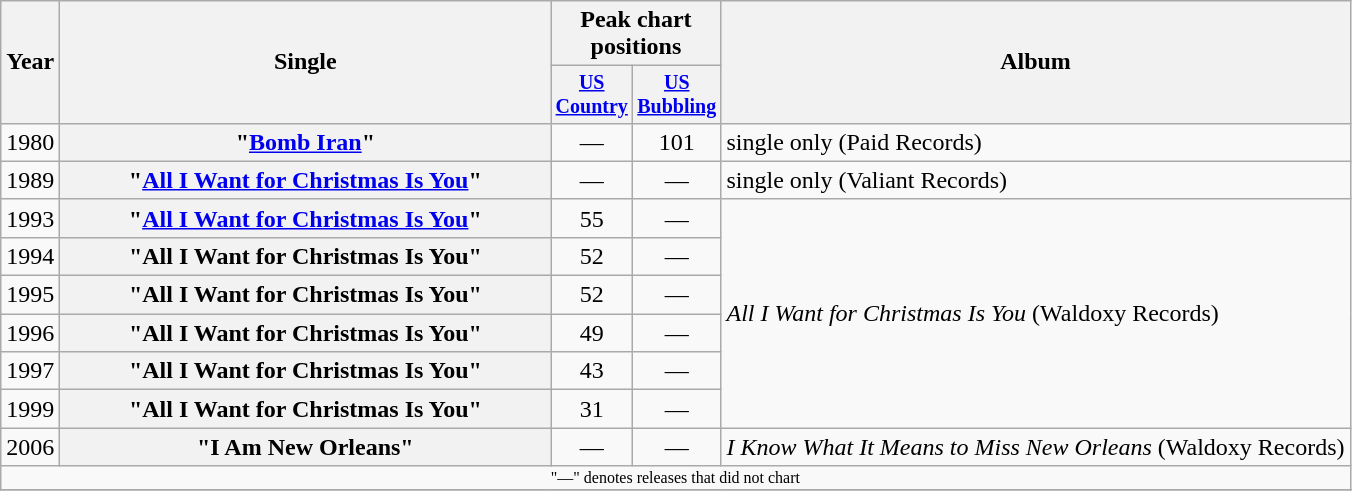<table class="wikitable plainrowheaders" style="text-align:center;">
<tr>
<th rowspan="2">Year</th>
<th rowspan="2" style="width:20em;">Single</th>
<th colspan="2">Peak chart<br>positions</th>
<th rowspan="2">Album</th>
</tr>
<tr style="font-size:smaller;">
<th width="45"><a href='#'>US Country</a></th>
<th width="45"><a href='#'>US Bubbling</a></th>
</tr>
<tr>
<td>1980</td>
<th scope="row">"<a href='#'>Bomb Iran</a>"</th>
<td>—</td>
<td>101</td>
<td align="left">single only (Paid Records)</td>
</tr>
<tr>
<td>1989</td>
<th scope="row">"<a href='#'>All I Want for Christmas Is You</a>"</th>
<td>—</td>
<td>—</td>
<td align="left">single only (Valiant Records)</td>
</tr>
<tr>
<td>1993</td>
<th scope="row">"<a href='#'>All I Want for Christmas Is You</a>" </th>
<td>55</td>
<td>—</td>
<td align="left" rowspan="6"><em>All I Want for Christmas Is You</em> (Waldoxy Records)</td>
</tr>
<tr>
<td>1994</td>
<th scope="row">"All I Want for Christmas Is You" </th>
<td>52</td>
<td>—</td>
</tr>
<tr>
<td>1995</td>
<th scope="row">"All I Want for Christmas Is You" </th>
<td>52</td>
<td>—</td>
</tr>
<tr>
<td>1996</td>
<th scope="row">"All I Want for Christmas Is You" </th>
<td>49</td>
<td>—</td>
</tr>
<tr>
<td>1997</td>
<th scope="row">"All I Want for Christmas Is You" </th>
<td>43</td>
<td>—</td>
</tr>
<tr>
<td>1999</td>
<th scope="row">"All I Want for Christmas Is You" </th>
<td>31</td>
<td>—</td>
</tr>
<tr>
<td>2006</td>
<th scope="row">"I Am New Orleans"</th>
<td>—</td>
<td>—</td>
<td align="left"><em>I Know What It Means to Miss New Orleans</em> (Waldoxy Records)</td>
</tr>
<tr>
<td colspan="5" style="font-size:8pt">"—" denotes releases that did not chart</td>
</tr>
<tr>
</tr>
</table>
